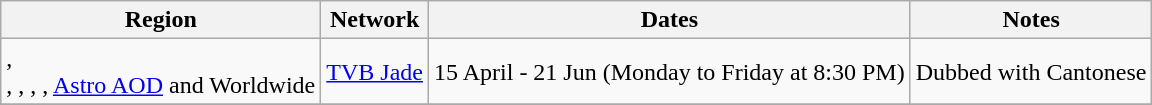<table class="wikitable">
<tr>
<th>Region</th>
<th>Network</th>
<th>Dates</th>
<th>Notes</th>
</tr>
<tr>
<td>, <br>, , , ,  <a href='#'>Astro AOD</a> and Worldwide</td>
<td><a href='#'>TVB Jade</a></td>
<td>15 April - 21 Jun (Monday to Friday at 8:30 PM)</td>
<td>Dubbed with Cantonese</td>
</tr>
<tr>
</tr>
</table>
